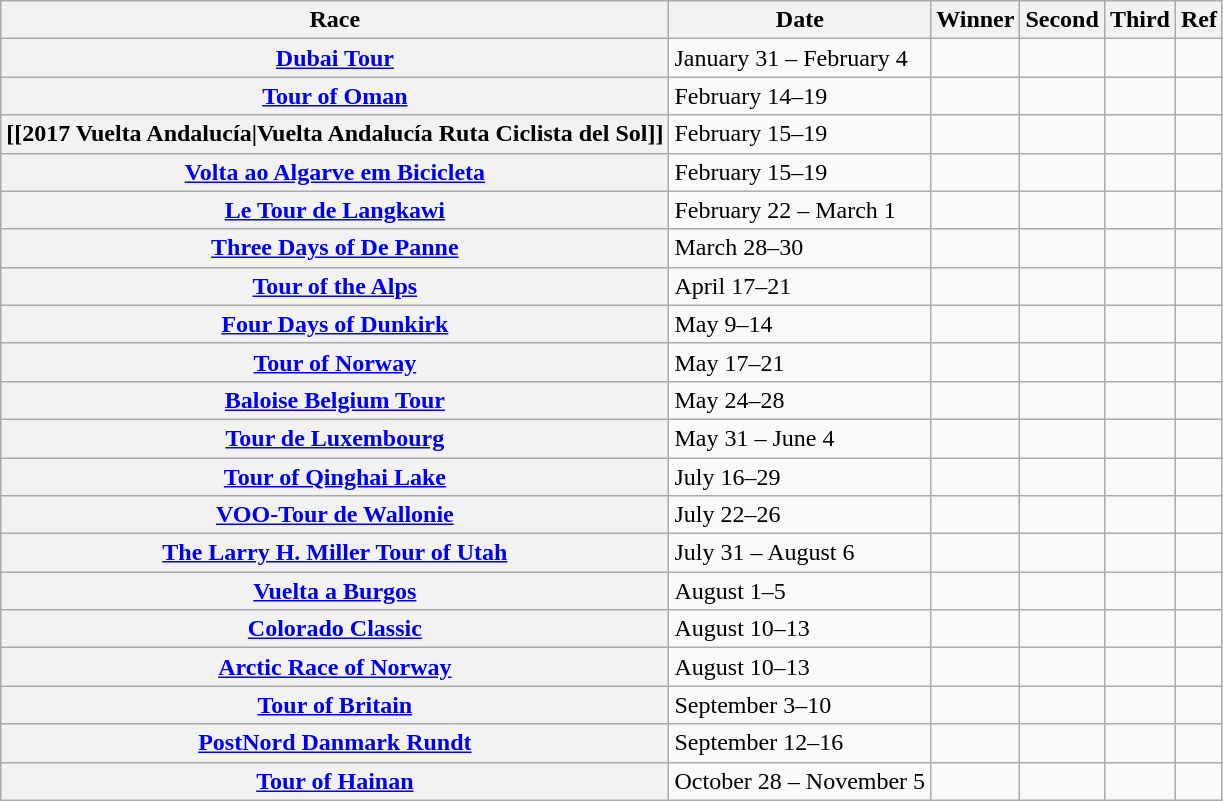<table class="wikitable plainrowheaders">
<tr>
<th>Race</th>
<th>Date</th>
<th>Winner</th>
<th>Second</th>
<th>Third</th>
<th>Ref</th>
</tr>
<tr>
<th scope=row> <a href='#'>Dubai Tour</a></th>
<td>January 31 – February 4</td>
<td></td>
<td></td>
<td></td>
<td align=center></td>
</tr>
<tr>
<th scope=row> <a href='#'>Tour of Oman</a></th>
<td>February 14–19</td>
<td></td>
<td></td>
<td></td>
<td align=center></td>
</tr>
<tr>
<th scope=row> [[2017 Vuelta  Andalucía|Vuelta  Andalucía Ruta Ciclista del Sol]]</th>
<td>February 15–19</td>
<td></td>
<td></td>
<td></td>
<td align=center></td>
</tr>
<tr>
<th scope=row> <a href='#'>Volta ao Algarve em Bicicleta</a></th>
<td>February 15–19</td>
<td></td>
<td></td>
<td></td>
<td align=center></td>
</tr>
<tr>
<th scope=row> <a href='#'>Le Tour de Langkawi</a></th>
<td>February 22 – March 1</td>
<td></td>
<td></td>
<td></td>
<td align=center></td>
</tr>
<tr>
<th scope=row> <a href='#'>Three Days of De Panne</a></th>
<td>March 28–30</td>
<td></td>
<td></td>
<td></td>
<td align=center></td>
</tr>
<tr>
<th scope=row> <a href='#'>Tour of the Alps</a></th>
<td>April 17–21</td>
<td></td>
<td></td>
<td></td>
<td align=center></td>
</tr>
<tr>
<th scope=row> <a href='#'>Four Days of Dunkirk</a></th>
<td>May 9–14</td>
<td></td>
<td></td>
<td></td>
<td></td>
</tr>
<tr>
<th scope=row> <a href='#'>Tour of Norway</a></th>
<td>May 17–21</td>
<td></td>
<td></td>
<td></td>
<td></td>
</tr>
<tr>
<th scope=row> <a href='#'>Baloise Belgium Tour</a></th>
<td>May 24–28</td>
<td></td>
<td></td>
<td></td>
<td></td>
</tr>
<tr>
<th scope=row> <a href='#'>Tour de Luxembourg</a></th>
<td>May 31 – June 4</td>
<td></td>
<td></td>
<td></td>
<td></td>
</tr>
<tr>
<th scope=row> <a href='#'>Tour of Qinghai Lake</a></th>
<td>July 16–29</td>
<td></td>
<td></td>
<td></td>
<td></td>
</tr>
<tr>
<th scope=row> <a href='#'>VOO-Tour de Wallonie</a></th>
<td>July 22–26</td>
<td></td>
<td></td>
<td></td>
<td></td>
</tr>
<tr>
<th scope=row> <a href='#'>The Larry H. Miller Tour of Utah</a></th>
<td>July 31 – August 6</td>
<td></td>
<td></td>
<td></td>
<td></td>
</tr>
<tr>
<th scope=row> <a href='#'>Vuelta a Burgos</a></th>
<td>August 1–5</td>
<td></td>
<td></td>
<td></td>
<td></td>
</tr>
<tr>
<th scope=row> <a href='#'>Colorado Classic</a></th>
<td>August 10–13</td>
<td></td>
<td></td>
<td></td>
<td></td>
</tr>
<tr>
<th scope=row> <a href='#'>Arctic Race of Norway</a></th>
<td>August 10–13</td>
<td></td>
<td></td>
<td></td>
<td></td>
</tr>
<tr>
<th scope=row> <a href='#'>Tour of Britain</a></th>
<td>September 3–10</td>
<td></td>
<td></td>
<td></td>
<td></td>
</tr>
<tr>
<th scope=row> <a href='#'>PostNord Danmark Rundt</a></th>
<td>September 12–16</td>
<td></td>
<td></td>
<td></td>
<td></td>
</tr>
<tr>
<th scope=row> <a href='#'>Tour of Hainan</a></th>
<td>October 28 – November 5</td>
<td></td>
<td></td>
<td></td>
<td></td>
</tr>
</table>
